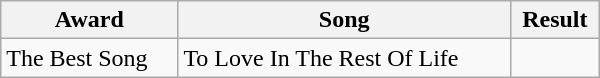<table class="wikitable" width="400px">
<tr>
<th>Award</th>
<th>Song</th>
<th>Result</th>
</tr>
<tr>
<td>The Best Song</td>
<td>To Love In The Rest Of Life</td>
<td></td>
</tr>
</table>
